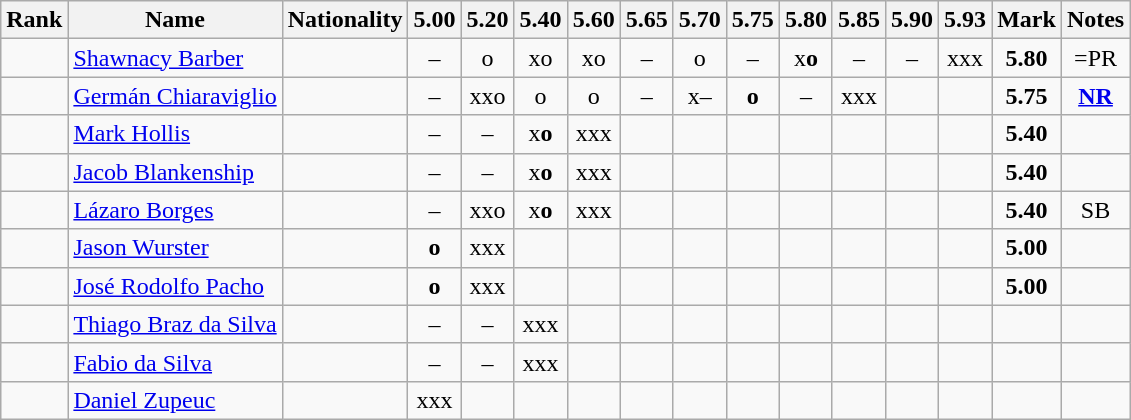<table class="wikitable sortable" style="text-align:center">
<tr>
<th>Rank</th>
<th>Name</th>
<th>Nationality</th>
<th>5.00</th>
<th>5.20</th>
<th>5.40</th>
<th>5.60</th>
<th>5.65</th>
<th>5.70</th>
<th>5.75</th>
<th>5.80</th>
<th>5.85</th>
<th>5.90</th>
<th>5.93</th>
<th>Mark</th>
<th>Notes</th>
</tr>
<tr>
<td></td>
<td align=left><a href='#'>Shawnacy Barber</a></td>
<td align=left></td>
<td>–</td>
<td>o</td>
<td>xo</td>
<td>xo</td>
<td>–</td>
<td>o</td>
<td>–</td>
<td>x<strong>o</strong></td>
<td>–</td>
<td>–</td>
<td>xxx</td>
<td><strong>5.80</strong></td>
<td>=PR</td>
</tr>
<tr>
<td></td>
<td align=left><a href='#'>Germán Chiaraviglio</a></td>
<td align=left></td>
<td>–</td>
<td>xxo</td>
<td>o</td>
<td>o</td>
<td>–</td>
<td>x–</td>
<td><strong>o</strong></td>
<td>–</td>
<td>xxx</td>
<td></td>
<td></td>
<td><strong>5.75</strong></td>
<td><strong><a href='#'>NR</a></strong></td>
</tr>
<tr>
<td></td>
<td align=left><a href='#'>Mark Hollis</a></td>
<td align=left></td>
<td>–</td>
<td>–</td>
<td>x<strong>o</strong></td>
<td>xxx</td>
<td></td>
<td></td>
<td></td>
<td></td>
<td></td>
<td></td>
<td></td>
<td><strong>5.40</strong></td>
<td></td>
</tr>
<tr>
<td></td>
<td align=left><a href='#'>Jacob Blankenship</a></td>
<td align=left></td>
<td>–</td>
<td>–</td>
<td>x<strong>o</strong></td>
<td>xxx</td>
<td></td>
<td></td>
<td></td>
<td></td>
<td></td>
<td></td>
<td></td>
<td><strong>5.40</strong></td>
<td></td>
</tr>
<tr>
<td></td>
<td align=left><a href='#'>Lázaro Borges</a></td>
<td align=left></td>
<td>–</td>
<td>xxo</td>
<td>x<strong>o</strong></td>
<td>xxx</td>
<td></td>
<td></td>
<td></td>
<td></td>
<td></td>
<td></td>
<td></td>
<td><strong>5.40</strong></td>
<td>SB</td>
</tr>
<tr>
<td></td>
<td align=left><a href='#'>Jason Wurster</a></td>
<td align=left></td>
<td><strong>o</strong></td>
<td>xxx</td>
<td></td>
<td></td>
<td></td>
<td></td>
<td></td>
<td></td>
<td></td>
<td></td>
<td></td>
<td><strong>5.00</strong></td>
<td></td>
</tr>
<tr>
<td></td>
<td align=left><a href='#'>José Rodolfo Pacho</a></td>
<td align=left></td>
<td><strong>o</strong></td>
<td>xxx</td>
<td></td>
<td></td>
<td></td>
<td></td>
<td></td>
<td></td>
<td></td>
<td></td>
<td></td>
<td><strong>5.00</strong></td>
<td></td>
</tr>
<tr>
<td></td>
<td align=left><a href='#'>Thiago Braz da Silva</a></td>
<td align=left></td>
<td>–</td>
<td>–</td>
<td>xxx</td>
<td></td>
<td></td>
<td></td>
<td></td>
<td></td>
<td></td>
<td></td>
<td></td>
<td><strong></strong></td>
<td></td>
</tr>
<tr>
<td></td>
<td align=left><a href='#'>Fabio da Silva</a></td>
<td align=left></td>
<td>–</td>
<td>–</td>
<td>xxx</td>
<td></td>
<td></td>
<td></td>
<td></td>
<td></td>
<td></td>
<td></td>
<td></td>
<td><strong></strong></td>
<td></td>
</tr>
<tr>
<td></td>
<td align=left><a href='#'>Daniel Zupeuc</a></td>
<td align=left></td>
<td>xxx</td>
<td></td>
<td></td>
<td></td>
<td></td>
<td></td>
<td></td>
<td></td>
<td></td>
<td></td>
<td></td>
<td><strong></strong></td>
<td></td>
</tr>
</table>
